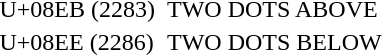<table>
<tr>
<td>U+08EB (2283)</td>
<td></td>
<td>TWO DOTS ABOVE</td>
</tr>
<tr>
<td>U+08EE (2286)</td>
<td></td>
<td>TWO DOTS BELOW</td>
</tr>
<tr>
</tr>
</table>
